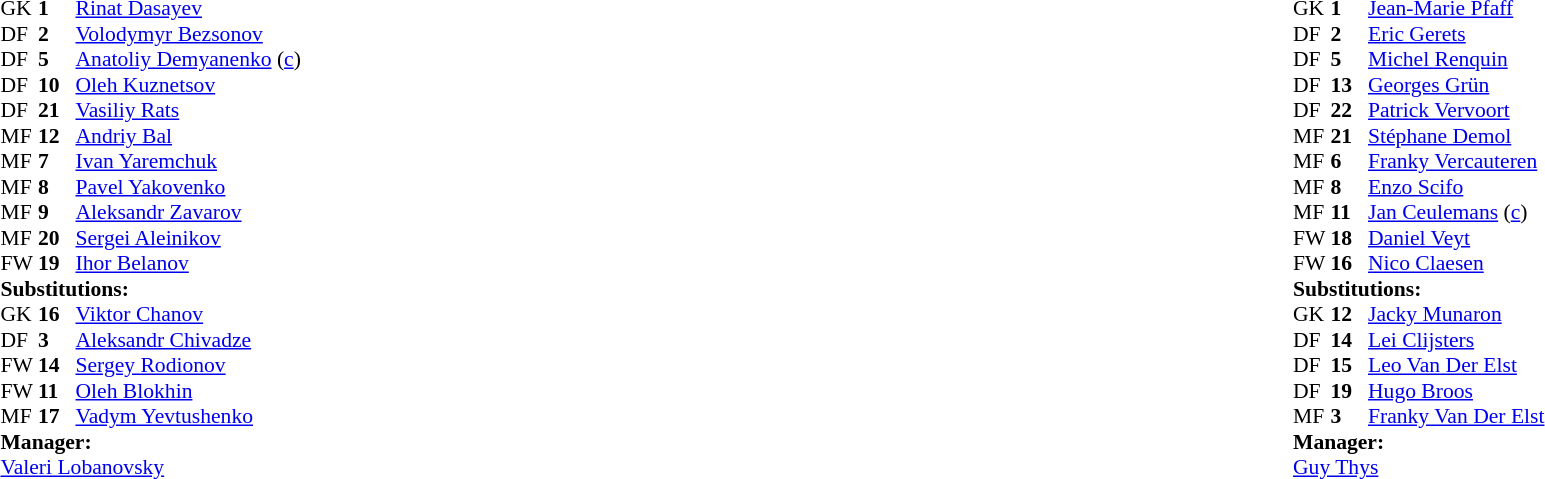<table width="100%">
<tr>
<td valign="top" width="50%"><br><table style="font-size: 90%" cellspacing="0" cellpadding="0">
<tr>
<th width="25"></th>
<th width="25"></th>
</tr>
<tr>
<td>GK</td>
<td><strong>1</strong></td>
<td><a href='#'>Rinat Dasayev</a></td>
</tr>
<tr>
<td>DF</td>
<td><strong>2</strong></td>
<td><a href='#'>Volodymyr Bezsonov</a></td>
</tr>
<tr>
<td>DF</td>
<td><strong>5</strong></td>
<td><a href='#'>Anatoliy Demyanenko</a> (<a href='#'>c</a>)</td>
</tr>
<tr>
<td>DF</td>
<td><strong>10</strong></td>
<td><a href='#'>Oleh Kuznetsov</a></td>
</tr>
<tr>
<td>DF</td>
<td><strong>21</strong></td>
<td><a href='#'>Vasiliy Rats</a></td>
</tr>
<tr>
<td>MF</td>
<td><strong>12</strong></td>
<td><a href='#'>Andriy Bal</a></td>
</tr>
<tr>
<td>MF</td>
<td><strong>7</strong></td>
<td><a href='#'>Ivan Yaremchuk</a></td>
</tr>
<tr>
<td>MF</td>
<td><strong>8</strong></td>
<td><a href='#'>Pavel Yakovenko</a></td>
<td></td>
<td></td>
</tr>
<tr>
<td>MF</td>
<td><strong>9</strong></td>
<td><a href='#'>Aleksandr Zavarov</a></td>
<td></td>
<td></td>
</tr>
<tr>
<td>MF</td>
<td><strong>20</strong></td>
<td><a href='#'>Sergei Aleinikov</a></td>
</tr>
<tr>
<td>FW</td>
<td><strong>19</strong></td>
<td><a href='#'>Ihor Belanov</a></td>
</tr>
<tr>
<td colspan=3><strong>Substitutions:</strong></td>
</tr>
<tr>
<td>GK</td>
<td><strong>16</strong></td>
<td><a href='#'>Viktor Chanov</a></td>
<td></td>
<td></td>
</tr>
<tr>
<td>DF</td>
<td><strong>3</strong></td>
<td><a href='#'>Aleksandr Chivadze</a></td>
<td></td>
<td></td>
</tr>
<tr>
<td>FW</td>
<td><strong>14</strong></td>
<td><a href='#'>Sergey Rodionov</a></td>
<td></td>
<td></td>
</tr>
<tr>
<td>FW</td>
<td><strong>11</strong></td>
<td><a href='#'>Oleh Blokhin</a></td>
<td></td>
<td></td>
</tr>
<tr>
<td>MF</td>
<td><strong>17</strong></td>
<td><a href='#'>Vadym Yevtushenko</a></td>
<td></td>
<td></td>
</tr>
<tr>
<td colspan=3><strong>Manager:</strong></td>
</tr>
<tr>
<td colspan=3><a href='#'>Valeri Lobanovsky</a></td>
</tr>
</table>
</td>
<td valign="top"></td>
<td valign="top" width="50%"><br><table style="font-size: 90%" cellspacing="0" cellpadding="0" align="center">
<tr>
<th width=25></th>
<th width=25></th>
</tr>
<tr>
<td>GK</td>
<td><strong>1</strong></td>
<td><a href='#'>Jean-Marie Pfaff</a></td>
</tr>
<tr>
<td>DF</td>
<td><strong>2</strong></td>
<td><a href='#'>Eric Gerets</a></td>
<td></td>
<td></td>
</tr>
<tr>
<td>DF</td>
<td><strong>5</strong></td>
<td><a href='#'>Michel Renquin</a></td>
<td></td>
</tr>
<tr>
<td>DF</td>
<td><strong>13</strong></td>
<td><a href='#'>Georges Grün</a></td>
<td></td>
<td></td>
</tr>
<tr>
<td>DF</td>
<td><strong>22</strong></td>
<td><a href='#'>Patrick Vervoort</a></td>
</tr>
<tr>
<td>MF</td>
<td><strong>21</strong></td>
<td><a href='#'>Stéphane Demol</a></td>
</tr>
<tr>
<td>MF</td>
<td><strong>6</strong></td>
<td><a href='#'>Franky Vercauteren</a></td>
</tr>
<tr>
<td>MF</td>
<td><strong>8</strong></td>
<td><a href='#'>Enzo Scifo</a></td>
</tr>
<tr>
<td>MF</td>
<td><strong>11</strong></td>
<td><a href='#'>Jan Ceulemans</a> (<a href='#'>c</a>)</td>
</tr>
<tr>
<td>FW</td>
<td><strong>18</strong></td>
<td><a href='#'>Daniel Veyt</a></td>
</tr>
<tr>
<td>FW</td>
<td><strong>16</strong></td>
<td><a href='#'>Nico Claesen</a></td>
</tr>
<tr>
<td colspan=3><strong>Substitutions:</strong></td>
</tr>
<tr>
<td>GK</td>
<td><strong>12</strong></td>
<td><a href='#'>Jacky Munaron</a></td>
<td></td>
<td></td>
</tr>
<tr>
<td>DF</td>
<td><strong>14</strong></td>
<td><a href='#'>Lei Clijsters</a></td>
<td></td>
<td></td>
</tr>
<tr>
<td>DF</td>
<td><strong>15</strong></td>
<td><a href='#'>Leo Van Der Elst</a></td>
<td></td>
<td></td>
</tr>
<tr>
<td>DF</td>
<td><strong>19</strong></td>
<td><a href='#'>Hugo Broos</a></td>
<td></td>
<td></td>
</tr>
<tr>
<td>MF</td>
<td><strong>3</strong></td>
<td><a href='#'>Franky Van Der Elst</a></td>
<td></td>
<td></td>
</tr>
<tr>
<td colspan=3><strong>Manager:</strong></td>
</tr>
<tr>
<td colspan=3><a href='#'>Guy Thys</a></td>
</tr>
</table>
</td>
</tr>
</table>
